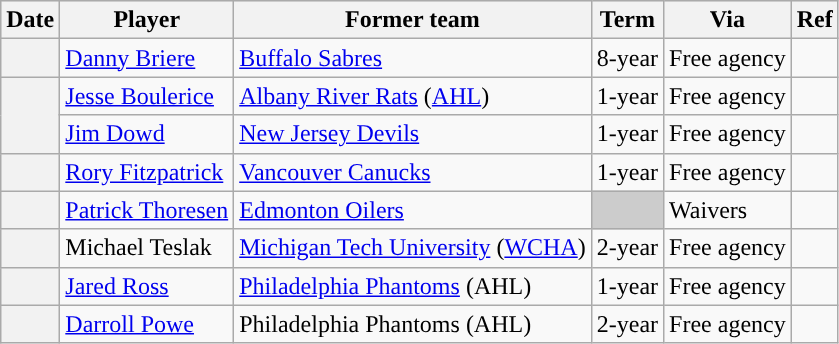<table class="wikitable plainrowheaders">
<tr style="background:#ddd; text-align:center;">
<th>Date</th>
<th>Player</th>
<th>Former team</th>
<th>Term</th>
<th>Via</th>
<th>Ref</th>
</tr>
<tr>
<th scope="row"></th>
<td><a href='#'>Danny Briere</a></td>
<td><a href='#'>Buffalo Sabres</a></td>
<td>8-year</td>
<td>Free agency</td>
<td></td>
</tr>
<tr>
<th scope="row" rowspan=2></th>
<td><a href='#'>Jesse Boulerice</a></td>
<td><a href='#'>Albany River Rats</a> (<a href='#'>AHL</a>)</td>
<td>1-year</td>
<td>Free agency</td>
<td></td>
</tr>
<tr>
<td><a href='#'>Jim Dowd</a></td>
<td><a href='#'>New Jersey Devils</a></td>
<td>1-year</td>
<td>Free agency</td>
<td></td>
</tr>
<tr>
<th scope="row"></th>
<td><a href='#'>Rory Fitzpatrick</a></td>
<td><a href='#'>Vancouver Canucks</a></td>
<td>1-year</td>
<td>Free agency</td>
<td></td>
</tr>
<tr>
<th scope="row"></th>
<td><a href='#'>Patrick Thoresen</a></td>
<td><a href='#'>Edmonton Oilers</a></td>
<td style="background:#ccc"></td>
<td>Waivers</td>
<td></td>
</tr>
<tr>
<th scope="row"></th>
<td>Michael Teslak</td>
<td><a href='#'>Michigan Tech University</a> (<a href='#'>WCHA</a>)</td>
<td>2-year</td>
<td>Free agency</td>
<td></td>
</tr>
<tr>
<th scope="row"></th>
<td><a href='#'>Jared Ross</a></td>
<td><a href='#'>Philadelphia Phantoms</a> (AHL)</td>
<td>1-year</td>
<td>Free agency</td>
<td></td>
</tr>
<tr>
<th scope="row"></th>
<td><a href='#'>Darroll Powe</a></td>
<td>Philadelphia Phantoms (AHL)</td>
<td>2-year</td>
<td>Free agency</td>
<td></td>
</tr>
</table>
